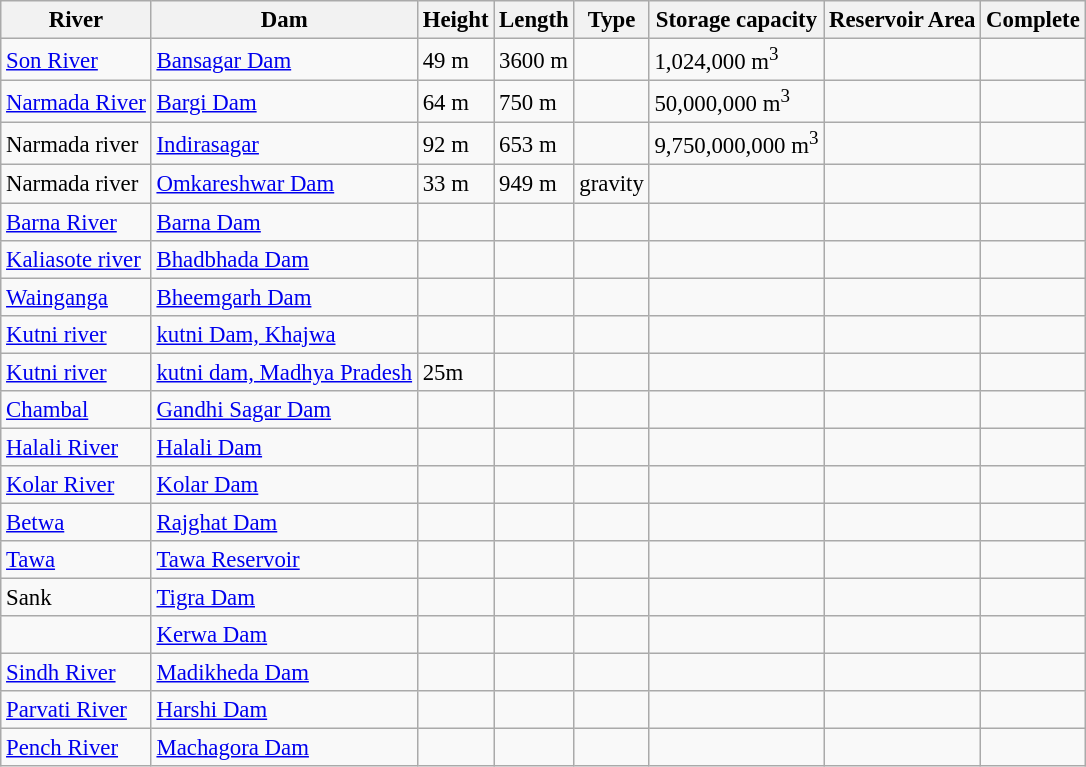<table class="wikitable sortable" style="font-size: 95%;">
<tr>
<th>River</th>
<th>Dam</th>
<th>Height</th>
<th>Length</th>
<th>Type</th>
<th>Storage capacity</th>
<th>Reservoir Area</th>
<th>Complete</th>
</tr>
<tr Ayan Mishra [Umaria]>
<td><a href='#'>Son River</a></td>
<td><a href='#'>Bansagar Dam</a></td>
<td>49 m</td>
<td>3600 m</td>
<td></td>
<td>1,024,000 m<sup>3</sup></td>
<td></td>
<td></td>
</tr>
<tr AYAN MISHRA  [UMARIA]>
<td><a href='#'>Narmada River</a></td>
<td><a href='#'>Bargi Dam</a></td>
<td>64 m</td>
<td>750 m</td>
<td></td>
<td>50,000,000 m<sup>3</sup></td>
<td></td>
<td></td>
</tr>
<tr>
<td>Narmada river</td>
<td><a href='#'>Indirasagar</a></td>
<td>92 m</td>
<td>653 m</td>
<td></td>
<td>9,750,000,000 m<sup>3</sup></td>
<td></td>
<td></td>
</tr>
<tr>
<td>Narmada river</td>
<td><a href='#'>Omkareshwar Dam</a></td>
<td>33 m</td>
<td>949 m</td>
<td>gravity</td>
<td></td>
<td></td>
<td></td>
</tr>
<tr>
<td><a href='#'>Barna River</a></td>
<td><a href='#'>Barna Dam</a></td>
<td></td>
<td></td>
<td></td>
<td></td>
<td></td>
<td></td>
</tr>
<tr>
<td><a href='#'>Kaliasote river</a></td>
<td><a href='#'>Bhadbhada Dam</a></td>
<td></td>
<td></td>
<td></td>
<td></td>
<td></td>
<td></td>
</tr>
<tr>
<td><a href='#'>Wainganga</a></td>
<td><a href='#'>Bheemgarh Dam</a></td>
<td></td>
<td></td>
<td></td>
<td></td>
<td></td>
<td></td>
</tr>
<tr>
<td><a href='#'>Kutni river</a></td>
<td><a href='#'>kutni Dam, Khajwa</a></td>
<td></td>
<td></td>
<td></td>
<td></td>
<td></td>
<td></td>
</tr>
<tr>
<td><a href='#'>Kutni river</a></td>
<td><a href='#'>kutni dam, Madhya Pradesh</a></td>
<td>25m</td>
<td></td>
<td></td>
<td></td>
<td></td>
<td></td>
</tr>
<tr>
<td><a href='#'>Chambal</a></td>
<td><a href='#'>Gandhi Sagar Dam</a></td>
<td></td>
<td></td>
<td></td>
<td></td>
<td></td>
<td></td>
</tr>
<tr>
<td><a href='#'>Halali River</a></td>
<td><a href='#'>Halali Dam</a></td>
<td></td>
<td></td>
<td></td>
<td></td>
<td></td>
<td></td>
</tr>
<tr>
<td><a href='#'>Kolar River</a></td>
<td><a href='#'>Kolar Dam</a></td>
<td></td>
<td></td>
<td></td>
<td></td>
<td></td>
<td></td>
</tr>
<tr>
<td><a href='#'>Betwa</a></td>
<td><a href='#'>Rajghat Dam</a></td>
<td></td>
<td></td>
<td></td>
<td></td>
<td></td>
<td></td>
</tr>
<tr>
<td><a href='#'>Tawa</a></td>
<td><a href='#'>Tawa Reservoir</a></td>
<td></td>
<td></td>
<td></td>
<td></td>
<td></td>
<td></td>
</tr>
<tr>
<td>Sank</td>
<td><a href='#'>Tigra Dam</a></td>
<td></td>
<td></td>
<td></td>
<td></td>
<td></td>
<td></td>
</tr>
<tr>
<td></td>
<td><a href='#'>Kerwa Dam</a></td>
<td></td>
<td></td>
<td></td>
<td></td>
<td></td>
<td></td>
</tr>
<tr>
<td><a href='#'>Sindh River</a></td>
<td><a href='#'>Madikheda Dam</a></td>
<td></td>
<td></td>
<td></td>
<td></td>
<td></td>
<td></td>
</tr>
<tr>
<td><a href='#'>Parvati River</a></td>
<td><a href='#'>Harshi Dam</a></td>
<td></td>
<td></td>
<td></td>
<td></td>
<td></td>
<td></td>
</tr>
<tr>
<td><a href='#'>Pench River</a></td>
<td><a href='#'>Machagora Dam</a></td>
<td></td>
<td></td>
<td></td>
<td></td>
<td></td>
<td></td>
</tr>
</table>
